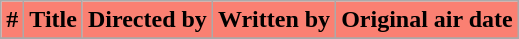<table class="wikitable plainrowheaders" style="background:#FFFFFF;">
<tr>
<th style="background: #FA8072;">#</th>
<th style="background: #FA8072;">Title</th>
<th style="background: #FA8072;">Directed by</th>
<th style="background: #FA8072;">Written by</th>
<th style="background: #FA8072;">Original air date</th>
</tr>
<tr>
</tr>
</table>
